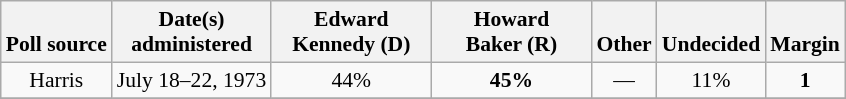<table class="wikitable sortable" style="text-align:center;font-size:90%;line-height:17px">
<tr valign= bottom>
<th>Poll source</th>
<th>Date(s)<br>administered</th>
<th class="unsortable" style="width:100px;">Edward<br>Kennedy (D)</th>
<th class="unsortable" style="width:100px;">Howard<br>Baker (R)</th>
<th class="unsortable">Other</th>
<th class="unsortable">Undecided</th>
<th>Margin</th>
</tr>
<tr>
<td align="center">Harris</td>
<td>July 18–22, 1973</td>
<td align="center">44%</td>
<td><strong>45%</strong></td>
<td align="center">—</td>
<td align="center">11%</td>
<td><strong>1</strong></td>
</tr>
<tr>
</tr>
</table>
